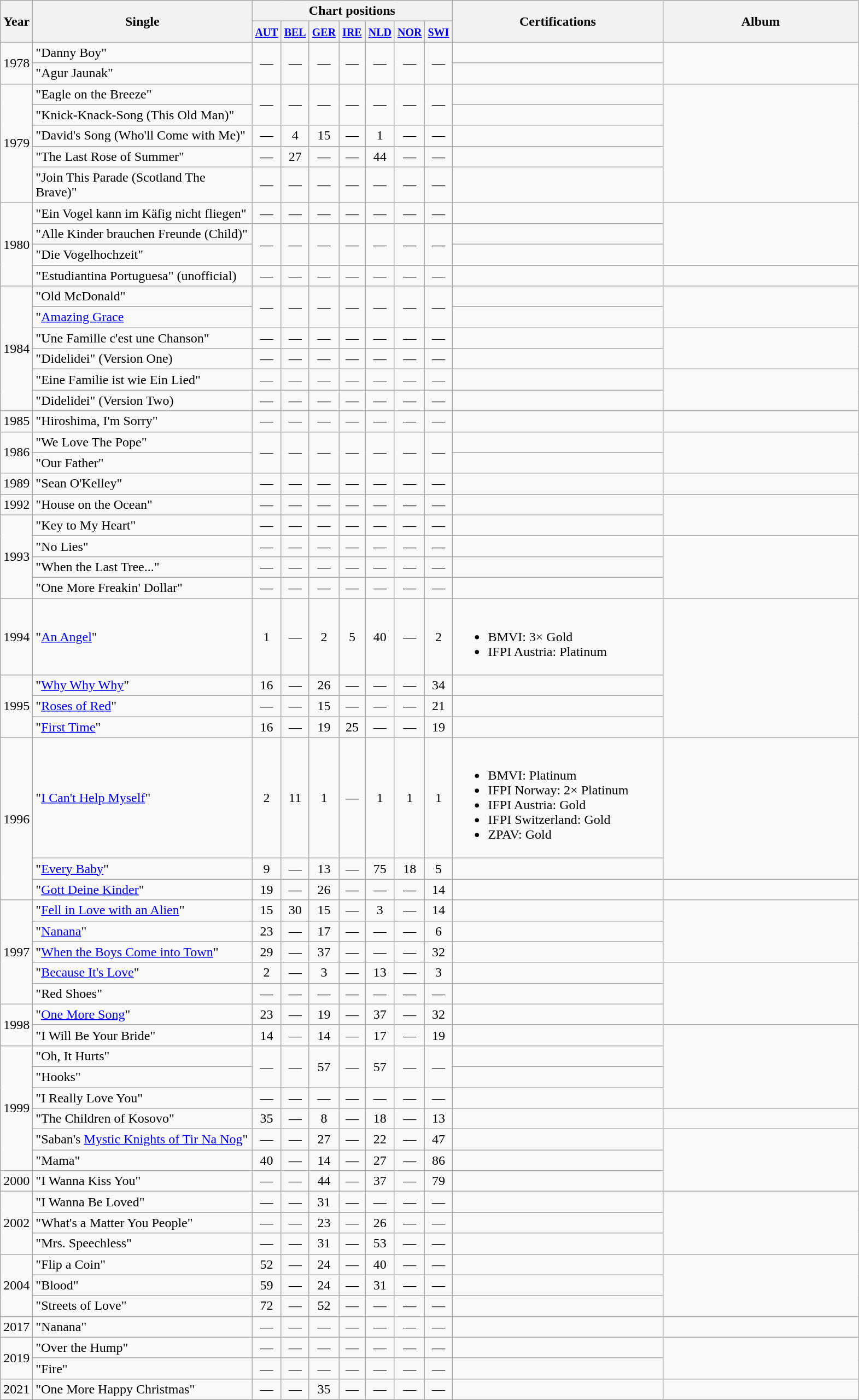<table class="wikitable">
<tr>
<th align="center" rowspan="2">Year</th>
<th align="center" width="260" rowspan="2">Single</th>
<th align="center" colspan="7">Chart positions</th>
<th align="center" width="250" rowspan="2">Certifications</th>
<th align="center" width="230" rowspan="2">Album</th>
</tr>
<tr>
<th width="25"><small><a href='#'>AUT</a></small></th>
<th width="25"><small><a href='#'>BEL</a></small></th>
<th width="25"><small><a href='#'>GER</a></small></th>
<th width="25"><small><a href='#'>IRE</a></small></th>
<th width="25"><small><a href='#'>NLD</a></small></th>
<th width="25"><small><a href='#'>NOR</a></small></th>
<th width="25"><small><a href='#'>SWI</a></small></th>
</tr>
<tr>
<td align="center" rowspan="2">1978</td>
<td align="left" valign="top">"Danny Boy"</td>
<td align="center" rowspan="2">—</td>
<td align="center" rowspan="2">—</td>
<td align="center" rowspan="2">—</td>
<td align="center" rowspan="2">—</td>
<td align="center" rowspan="2">—</td>
<td align="center" rowspan="2">—</td>
<td align="center" rowspan="2">—</td>
<td></td>
<td align="left" rowspan="2"></td>
</tr>
<tr>
<td align="left" valign="top">"Agur Jaunak"</td>
<td></td>
</tr>
<tr>
<td align="center" rowspan="5">1979</td>
<td align="left" valign="top">"Eagle on the Breeze"</td>
<td align="center" rowspan="2">—</td>
<td align="center" rowspan="2">—</td>
<td align="center" rowspan="2">—</td>
<td align="center" rowspan="2">—</td>
<td align="center" rowspan="2">—</td>
<td align="center" rowspan="2">—</td>
<td align="center" rowspan="2">—</td>
<td></td>
<td align="left" rowspan="5"></td>
</tr>
<tr>
<td align="left" valign="top">"Knick-Knack-Song (This Old Man)"</td>
<td></td>
</tr>
<tr>
<td align="left" valign="top">"David's Song (Who'll Come with Me)"</td>
<td align="center">—</td>
<td align="center">4</td>
<td align="center">15</td>
<td align="center">—</td>
<td align="center">1</td>
<td align="center">—</td>
<td align="center">—</td>
<td></td>
</tr>
<tr>
<td align="left" valign="top">"The Last Rose of Summer"</td>
<td align="center">—</td>
<td align="center">27</td>
<td align="center">—</td>
<td align="center">—</td>
<td align="center">44</td>
<td align="center">—</td>
<td align="center">—</td>
<td></td>
</tr>
<tr>
<td align="left" valign="top">"Join This Parade (Scotland The Brave)"</td>
<td align="center">—</td>
<td align="center">—</td>
<td align="center">—</td>
<td align="center">—</td>
<td align="center">—</td>
<td align="center">—</td>
<td align="center">—</td>
<td></td>
</tr>
<tr>
<td align="center" rowspan="4">1980</td>
<td align="left" valign="top">"Ein Vogel kann im Käfig nicht fliegen"</td>
<td align="center">—</td>
<td align="center">—</td>
<td align="center">—</td>
<td align="center">—</td>
<td align="center">—</td>
<td align="center">—</td>
<td align="center">—</td>
<td></td>
<td align="left" rowspan="3"></td>
</tr>
<tr>
<td align="left" valign="top">"Alle Kinder brauchen Freunde (Child)"</td>
<td align="center" rowspan="2">—</td>
<td align="center" rowspan="2">—</td>
<td align="center" rowspan="2">—</td>
<td align="center" rowspan="2">—</td>
<td align="center" rowspan="2">—</td>
<td align="center" rowspan="2">—</td>
<td align="center" rowspan="2">—</td>
<td></td>
</tr>
<tr>
<td align="left" valign="top">"Die Vogelhochzeit"</td>
<td></td>
</tr>
<tr>
<td align="left" valign="top">"Estudiantina Portuguesa" (unofficial)</td>
<td align="center">—</td>
<td align="center">—</td>
<td align="center">—</td>
<td align="center">—</td>
<td align="center">—</td>
<td align="center">—</td>
<td align="center">—</td>
<td></td>
<td align="left" rowspan="1"></td>
</tr>
<tr>
<td align="center" rowspan="6">1984</td>
<td align="left" valign="top">"Old McDonald"</td>
<td align="center" rowspan="2">—</td>
<td align="center" rowspan="2">—</td>
<td align="center" rowspan="2">—</td>
<td align="center" rowspan="2">—</td>
<td align="center" rowspan="2">—</td>
<td align="center" rowspan="2">—</td>
<td align="center" rowspan="2">—</td>
<td></td>
<td align="left" rowspan="2"></td>
</tr>
<tr>
<td align="left" valign="top">"<a href='#'>Amazing Grace</a></td>
<td></td>
</tr>
<tr>
<td align="left" valign="top">"Une Famille c'est une Chanson"</td>
<td align="center">—</td>
<td align="center">—</td>
<td align="center">—</td>
<td align="center">—</td>
<td align="center">—</td>
<td align="center">—</td>
<td align="center">—</td>
<td></td>
<td align="left" rowspan="2"></td>
</tr>
<tr>
<td align="left" valign="top">"Didelidei" (Version One)</td>
<td align="center">—</td>
<td align="center">—</td>
<td align="center">—</td>
<td align="center">—</td>
<td align="center">—</td>
<td align="center">—</td>
<td align="center">—</td>
<td></td>
</tr>
<tr>
<td align="left" valign="top">"Eine Familie ist wie Ein Lied"</td>
<td align="center">—</td>
<td align="center">—</td>
<td align="center">—</td>
<td align="center">—</td>
<td align="center">—</td>
<td align="center">—</td>
<td align="center">—</td>
<td></td>
<td align="left" rowspan="2"></td>
</tr>
<tr>
<td align="left" valign="top">"Didelidei" (Version Two)</td>
<td align="center">—</td>
<td align="center">—</td>
<td align="center">—</td>
<td align="center">—</td>
<td align="center">—</td>
<td align="center">—</td>
<td align="center">—</td>
<td></td>
</tr>
<tr>
<td align="center" rowspan="1">1985</td>
<td align="left" valign="top">"Hiroshima, I'm Sorry"</td>
<td align="center">—</td>
<td align="center">—</td>
<td align="center">—</td>
<td align="center">—</td>
<td align="center">—</td>
<td align="center">—</td>
<td align="center">—</td>
<td></td>
<td align="left" rowspan="1"></td>
</tr>
<tr>
<td align="center" rowspan="2">1986</td>
<td align="left" valign="top">"We Love The Pope"</td>
<td align="center" rowspan="2">—</td>
<td align="center" rowspan="2">—</td>
<td align="center" rowspan="2">—</td>
<td align="center" rowspan="2">—</td>
<td align="center" rowspan="2">—</td>
<td align="center" rowspan="2">—</td>
<td align="center" rowspan="2">—</td>
<td></td>
<td align="left" rowspan="2"></td>
</tr>
<tr>
<td align="left" valign="top">"Our Father"</td>
<td></td>
</tr>
<tr>
<td align="center" rowspan="1">1989</td>
<td align="left" valign="top">"Sean O'Kelley"</td>
<td align="center" rowspan="1">—</td>
<td align="center" rowspan="1">—</td>
<td align="center" rowspan="1">—</td>
<td align="center" rowspan="1">—</td>
<td align="center" rowspan="1">—</td>
<td align="center" rowspan="1">—</td>
<td align="center" rowspan="1">—</td>
<td></td>
<td align="left" rowspan="1"></td>
</tr>
<tr>
<td align="center" rowspan="1">1992</td>
<td align="left" valign="top">"House on the Ocean"</td>
<td align="center">—</td>
<td align="center">—</td>
<td align="center">—</td>
<td align="center">—</td>
<td align="center">—</td>
<td align="center">—</td>
<td align="center">—</td>
<td></td>
<td align="left" rowspan="2"></td>
</tr>
<tr>
<td align="center" rowspan="4">1993</td>
<td align="left" valign="top">"Key to My Heart"</td>
<td align="center">—</td>
<td align="center">—</td>
<td align="center">—</td>
<td align="center">—</td>
<td align="center">—</td>
<td align="center">—</td>
<td align="center">—</td>
<td></td>
</tr>
<tr>
<td align="left" valign="top">"No Lies"</td>
<td align="center">—</td>
<td align="center">—</td>
<td align="center">—</td>
<td align="center">—</td>
<td align="center">—</td>
<td align="center">—</td>
<td align="center">—</td>
<td></td>
<td align="left" rowspan="3"></td>
</tr>
<tr>
<td align="left" valign="top">"When the Last Tree..."</td>
<td align="center">—</td>
<td align="center">—</td>
<td align="center">—</td>
<td align="center">—</td>
<td align="center">—</td>
<td align="center">—</td>
<td align="center">—</td>
<td></td>
</tr>
<tr>
<td align="left" valign="top">"One More Freakin' Dollar"</td>
<td align="center">—</td>
<td align="center">—</td>
<td align="center">—</td>
<td align="center">—</td>
<td align="center">—</td>
<td align="center">—</td>
<td align="center">—</td>
<td></td>
</tr>
<tr>
<td align="center" rowspan="1">1994</td>
<td align="left" valign="middle">"<a href='#'>An Angel</a>"</td>
<td align="center">1</td>
<td align="center">—</td>
<td align="center">2</td>
<td align="center">5</td>
<td align="center">40</td>
<td align="center">—</td>
<td align="center">2</td>
<td><br><ul><li>BMVI: 3× Gold</li><li>IFPI Austria: Platinum</li></ul></td>
<td align="left" rowspan="4"></td>
</tr>
<tr>
<td align="center" rowspan="3">1995</td>
<td align="left" valign="top">"<a href='#'>Why Why Why</a>"</td>
<td align="center">16</td>
<td align="center">—</td>
<td align="center">26</td>
<td align="center">—</td>
<td align="center">—</td>
<td align="center">—</td>
<td align="center">34</td>
<td></td>
</tr>
<tr>
<td align="left" valign="top">"<a href='#'>Roses of Red</a>"</td>
<td align="center">—</td>
<td align="center">—</td>
<td align="center">15</td>
<td align="center">—</td>
<td align="center">—</td>
<td align="center">—</td>
<td align="center">21</td>
<td></td>
</tr>
<tr>
<td align="left" valign="top">"<a href='#'>First Time</a>"</td>
<td align="center">16</td>
<td align="center">—</td>
<td align="center">19</td>
<td align="center">25</td>
<td align="center">—</td>
<td align="center">—</td>
<td align="center">19</td>
<td></td>
</tr>
<tr>
<td align="center" rowspan="3">1996</td>
<td align="left" valign="middle">"<a href='#'>I Can't Help Myself</a>"</td>
<td align="center">2</td>
<td align="center">11</td>
<td align="center">1</td>
<td align="center">—</td>
<td align="center">1</td>
<td align="center">1</td>
<td align="center">1</td>
<td><br><ul><li>BMVI: Platinum</li><li>IFPI Norway: 2× Platinum</li><li>IFPI Austria: Gold</li><li>IFPI Switzerland: Gold</li><li>ZPAV: Gold</li></ul></td>
<td align="left" rowspan="2"></td>
</tr>
<tr>
<td align="left" valign="top">"<a href='#'>Every Baby</a>"</td>
<td align="center">9</td>
<td align="center">—</td>
<td align="center">13</td>
<td align="center">—</td>
<td align="center">75</td>
<td align="center">18</td>
<td align="center">5</td>
<td></td>
</tr>
<tr>
<td align="left" valign="top">"<a href='#'>Gott Deine Kinder</a>"</td>
<td align="center">19</td>
<td align="center">—</td>
<td align="center">26</td>
<td align="center">—</td>
<td align="center">—</td>
<td align="center">—</td>
<td align="center">14</td>
<td></td>
<td align="left"></td>
</tr>
<tr>
<td align="center" rowspan="5">1997</td>
<td align="left" valign="top">"<a href='#'>Fell in Love with an Alien</a>"</td>
<td align="center">15</td>
<td align="center">30</td>
<td align="center">15</td>
<td align="center">—</td>
<td align="center">3</td>
<td align="center">—</td>
<td align="center">14</td>
<td></td>
<td align="left" rowspan="3"></td>
</tr>
<tr>
<td align="left" valign="top">"<a href='#'>Nanana</a>"</td>
<td align="center">23</td>
<td align="center">—</td>
<td align="center">17</td>
<td align="center">—</td>
<td align="center">—</td>
<td align="center">—</td>
<td align="center">6</td>
<td></td>
</tr>
<tr>
<td align="left" valign="top">"<a href='#'>When the Boys Come into Town</a>"</td>
<td align="center">29</td>
<td align="center">—</td>
<td align="center">37</td>
<td align="center">—</td>
<td align="center">—</td>
<td align="center">—</td>
<td align="center">32</td>
<td></td>
</tr>
<tr>
<td align="left" valign="top">"<a href='#'>Because It's Love</a>"</td>
<td align="center">2</td>
<td align="center">—</td>
<td align="center">3</td>
<td align="center">—</td>
<td align="center">13</td>
<td align="center">—</td>
<td align="center">3</td>
<td></td>
<td align="left" rowspan="3"></td>
</tr>
<tr>
<td align="left" valign="top">"Red Shoes"</td>
<td align="center">—</td>
<td align="center">—</td>
<td align="center">—</td>
<td align="center">—</td>
<td align="center">—</td>
<td align="center">—</td>
<td align="center">—</td>
<td></td>
</tr>
<tr>
<td align="center" rowspan="2">1998</td>
<td align="left" valign="top">"<a href='#'>One More Song</a>"</td>
<td align="center">23</td>
<td align="center">—</td>
<td align="center">19</td>
<td align="center">—</td>
<td align="center">37</td>
<td align="center">—</td>
<td align="center">32</td>
<td></td>
</tr>
<tr>
<td align="left" valign="top">"I Will Be Your Bride"</td>
<td align="center">14</td>
<td align="center">—</td>
<td align="center">14</td>
<td align="center">—</td>
<td align="center">17</td>
<td align="center">—</td>
<td align="center">19</td>
<td></td>
<td align="left" rowspan="4"></td>
</tr>
<tr>
<td align="center" rowspan="6">1999</td>
<td align="left" valign="top">"Oh, It Hurts"</td>
<td align="center" rowspan="2">—</td>
<td align="center" rowspan="2">—</td>
<td align="center" rowspan="2">57</td>
<td align="center" rowspan="2">—</td>
<td align="center" rowspan="2">57</td>
<td align="center" rowspan="2">—</td>
<td align="center" rowspan="2">—</td>
<td></td>
</tr>
<tr>
<td align="left" valign="top">"Hooks"</td>
<td></td>
</tr>
<tr>
<td align="left" valign="top">"I Really Love You"</td>
<td align="center">—</td>
<td align="center">—</td>
<td align="center">—</td>
<td align="center">—</td>
<td align="center">—</td>
<td align="center">—</td>
<td align="center">—</td>
<td></td>
</tr>
<tr>
<td align="left" valign="top">"The Children of Kosovo"</td>
<td align="center">35</td>
<td align="center">—</td>
<td align="center">8</td>
<td align="center">—</td>
<td align="center">18</td>
<td align="center">—</td>
<td align="center">13</td>
<td></td>
<td align="left" rowspan="1"></td>
</tr>
<tr>
<td align="left" valign="top">"Saban's <a href='#'>Mystic Knights of Tir Na Nog</a>"</td>
<td align="center">—</td>
<td align="center">—</td>
<td align="center">27</td>
<td align="center">—</td>
<td align="center">22</td>
<td align="center">—</td>
<td align="center">47</td>
<td></td>
<td align="left" rowspan="3"></td>
</tr>
<tr>
<td align="left" valign="top">"Mama"</td>
<td align="center">40</td>
<td align="center">—</td>
<td align="center">14</td>
<td align="center">—</td>
<td align="center">27</td>
<td align="center">—</td>
<td align="center">86</td>
<td></td>
</tr>
<tr>
<td align="center" rowspan="1">2000</td>
<td align="left" valign="top">"I Wanna Kiss You"</td>
<td align="center">—</td>
<td align="center">—</td>
<td align="center">44</td>
<td align="center">—</td>
<td align="center">37</td>
<td align="center">—</td>
<td align="center">79</td>
<td></td>
</tr>
<tr>
<td align="center" rowspan="3">2002</td>
<td align="left" valign="top">"I Wanna Be Loved"</td>
<td align="center">—</td>
<td align="center">—</td>
<td align="center">31</td>
<td align="center">—</td>
<td align="center">—</td>
<td align="center">—</td>
<td align="center">—</td>
<td></td>
<td align="left" rowspan="3"></td>
</tr>
<tr>
<td align="left" valign="top">"What's a Matter You People"</td>
<td align="center">—</td>
<td align="center">—</td>
<td align="center">23</td>
<td align="center">—</td>
<td align="center">26</td>
<td align="center">—</td>
<td align="center">—</td>
<td></td>
</tr>
<tr>
<td align="left" valign="top">"Mrs. Speechless"</td>
<td align="center">—</td>
<td align="center">—</td>
<td align="center">31</td>
<td align="center">—</td>
<td align="center">53</td>
<td align="center">—</td>
<td align="center">—</td>
<td></td>
</tr>
<tr>
<td align="center" rowspan="3">2004</td>
<td align="left" valign="top">"Flip a Coin"</td>
<td align="center">52</td>
<td align="center">—</td>
<td align="center">24</td>
<td align="center">—</td>
<td align="center">40</td>
<td align="center">—</td>
<td align="center">—</td>
<td></td>
<td align="left" rowspan="3"><br></td>
</tr>
<tr>
<td align="left" valign="top">"Blood"</td>
<td align="center">59</td>
<td align="center">—</td>
<td align="center">24</td>
<td align="center">—</td>
<td align="center">31</td>
<td align="center">—</td>
<td align="center">—</td>
<td></td>
</tr>
<tr>
<td align="left" valign="top">"Streets of Love"</td>
<td align="center">72</td>
<td align="center">—</td>
<td align="center">52</td>
<td align="center">—</td>
<td align="center">—</td>
<td align="center">—</td>
<td align="center">—</td>
<td></td>
</tr>
<tr>
<td align="center">2017</td>
<td align="left" valign="top">"Nanana"</td>
<td align="center">—</td>
<td align="center">—</td>
<td align="center">—</td>
<td align="center">—</td>
<td align="center">—</td>
<td align="center">—</td>
<td align="center">—</td>
<td></td>
<td align="left"></td>
</tr>
<tr>
<td align="center" rowspan="2">2019</td>
<td align="left" valign="top">"Over the Hump"</td>
<td align="center">—</td>
<td align="center">—</td>
<td align="center">—</td>
<td align="center">—</td>
<td align="center">—</td>
<td align="center">—</td>
<td align="center">—</td>
<td></td>
<td align="left" rowspan="2"></td>
</tr>
<tr>
<td align="left" valign="top">"Fire"</td>
<td align="center">—</td>
<td align="center">—</td>
<td align="center">—</td>
<td align="center">—</td>
<td align="center">—</td>
<td align="center">—</td>
<td align="center">—</td>
<td></td>
</tr>
<tr>
<td align="center">2021</td>
<td align="left" valign="top">"One More Happy Christmas"</td>
<td align="center">—</td>
<td align="center">—</td>
<td align="center">35</td>
<td align="center">—</td>
<td align="center">—</td>
<td align="center">—</td>
<td align="center">—</td>
<td></td>
<td align="left"></td>
</tr>
</table>
